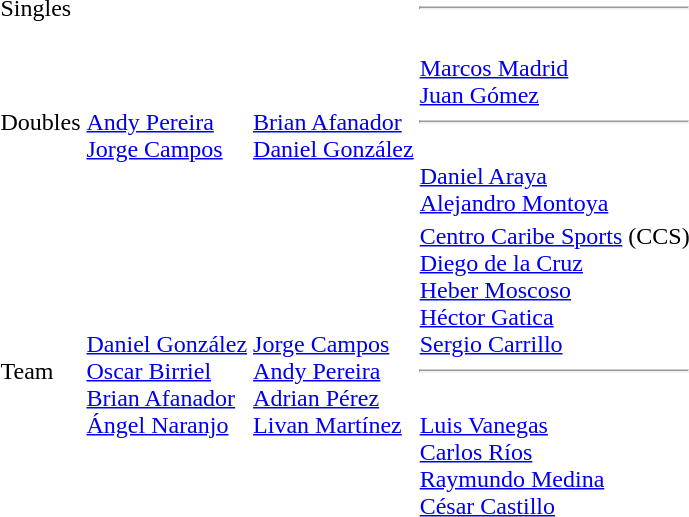<table>
<tr>
<td>Singles</td>
<td></td>
<td></td>
<td><hr></td>
</tr>
<tr>
<td>Doubles</td>
<td><br><a href='#'>Andy Pereira</a><br><a href='#'>Jorge Campos</a></td>
<td><br><a href='#'>Brian Afanador</a><br><a href='#'>Daniel González</a></td>
<td><br><a href='#'>Marcos Madrid</a><br><a href='#'>Juan Gómez</a><hr><br><a href='#'>Daniel Araya</a><br><a href='#'>Alejandro Montoya</a></td>
</tr>
<tr>
<td>Team</td>
<td><br><a href='#'>Daniel González</a><br><a href='#'>Oscar Birriel</a><br><a href='#'>Brian Afanador</a><br><a href='#'>Ángel Naranjo</a></td>
<td><br><a href='#'>Jorge Campos</a><br><a href='#'>Andy Pereira</a><br><a href='#'>Adrian Pérez</a><br><a href='#'>Livan Martínez</a></td>
<td><a href='#'>Centro Caribe Sports</a> (CCS)<br><a href='#'>Diego de la Cruz</a><br><a href='#'>Heber Moscoso</a><br><a href='#'>Héctor Gatica</a><br><a href='#'>Sergio Carrillo</a><hr><br><a href='#'>Luis Vanegas</a><br><a href='#'>Carlos Ríos</a><br><a href='#'>Raymundo Medina</a><br><a href='#'>César Castillo</a></td>
</tr>
</table>
